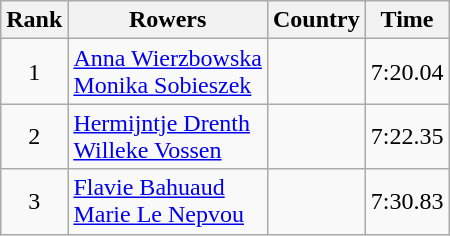<table class="wikitable" style="text-align:center">
<tr>
<th>Rank</th>
<th>Rowers</th>
<th>Country</th>
<th>Time</th>
</tr>
<tr>
<td>1</td>
<td align="left"><a href='#'>Anna Wierzbowska</a><br><a href='#'>Monika Sobieszek</a></td>
<td align="left"></td>
<td>7:20.04</td>
</tr>
<tr>
<td>2</td>
<td align="left"><a href='#'>Hermijntje Drenth</a><br><a href='#'>Willeke Vossen</a></td>
<td align="left"></td>
<td>7:22.35</td>
</tr>
<tr>
<td>3</td>
<td align="left"><a href='#'>Flavie Bahuaud</a><br><a href='#'>Marie Le Nepvou</a></td>
<td align="left"></td>
<td>7:30.83</td>
</tr>
</table>
